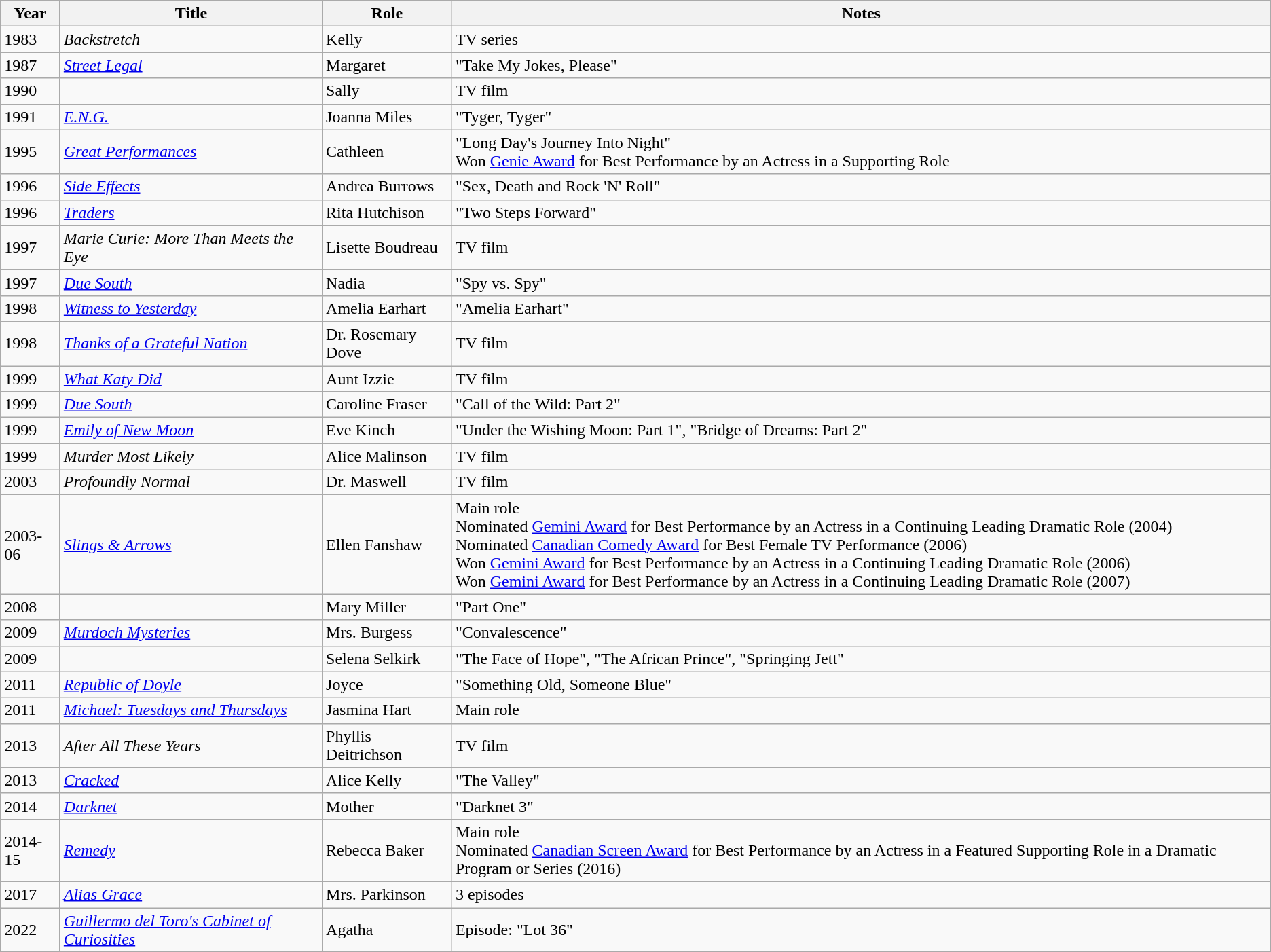<table class="wikitable sortable">
<tr>
<th>Year</th>
<th>Title</th>
<th>Role</th>
<th class="unsortable">Notes</th>
</tr>
<tr>
<td>1983</td>
<td><em>Backstretch</em></td>
<td>Kelly</td>
<td>TV series</td>
</tr>
<tr>
<td>1987</td>
<td><em><a href='#'>Street Legal</a></em></td>
<td>Margaret</td>
<td>"Take My Jokes, Please"</td>
</tr>
<tr>
<td>1990</td>
<td><em></em></td>
<td>Sally</td>
<td>TV film</td>
</tr>
<tr>
<td>1991</td>
<td><em><a href='#'>E.N.G.</a></em></td>
<td>Joanna Miles</td>
<td>"Tyger, Tyger"</td>
</tr>
<tr>
<td>1995</td>
<td><em><a href='#'>Great Performances</a></em></td>
<td>Cathleen</td>
<td>"Long Day's Journey Into Night"<br>Won  <a href='#'>Genie Award</a> for Best Performance by an Actress in a Supporting Role</td>
</tr>
<tr>
<td>1996</td>
<td><em><a href='#'>Side Effects</a></em></td>
<td>Andrea Burrows</td>
<td>"Sex, Death and Rock 'N' Roll"</td>
</tr>
<tr>
<td>1996</td>
<td><em><a href='#'>Traders</a></em></td>
<td>Rita Hutchison</td>
<td>"Two Steps Forward"</td>
</tr>
<tr>
<td>1997</td>
<td><em>Marie Curie: More Than Meets the Eye</em></td>
<td>Lisette Boudreau</td>
<td>TV film</td>
</tr>
<tr>
<td>1997</td>
<td><em><a href='#'>Due South</a></em></td>
<td>Nadia</td>
<td>"Spy vs. Spy"</td>
</tr>
<tr>
<td>1998</td>
<td><em><a href='#'>Witness to Yesterday</a></em></td>
<td>Amelia Earhart</td>
<td>"Amelia Earhart"</td>
</tr>
<tr>
<td>1998</td>
<td><em><a href='#'>Thanks of a Grateful Nation</a></em></td>
<td>Dr. Rosemary Dove</td>
<td>TV film</td>
</tr>
<tr>
<td>1999</td>
<td><em><a href='#'>What Katy Did</a></em></td>
<td>Aunt Izzie</td>
<td>TV film</td>
</tr>
<tr>
<td>1999</td>
<td><em><a href='#'>Due South</a></em></td>
<td>Caroline Fraser</td>
<td>"Call of the Wild: Part 2"</td>
</tr>
<tr>
<td>1999</td>
<td><em><a href='#'>Emily of New Moon</a></em></td>
<td>Eve Kinch</td>
<td>"Under the Wishing Moon: Part 1", "Bridge of Dreams: Part 2"</td>
</tr>
<tr>
<td>1999</td>
<td><em>Murder Most Likely</em></td>
<td>Alice Malinson</td>
<td>TV film</td>
</tr>
<tr>
<td>2003</td>
<td><em>Profoundly Normal</em></td>
<td>Dr. Maswell</td>
<td>TV film</td>
</tr>
<tr>
<td>2003-06</td>
<td><em><a href='#'>Slings & Arrows</a></em></td>
<td>Ellen Fanshaw</td>
<td>Main role<br>Nominated  <a href='#'>Gemini Award</a> for Best Performance by an Actress in a Continuing Leading Dramatic Role (2004)<br>Nominated  <a href='#'>Canadian Comedy Award</a> for Best Female TV Performance (2006)<br>Won  <a href='#'>Gemini Award</a> for Best Performance by an Actress in a Continuing Leading Dramatic Role (2006)<br>Won  <a href='#'>Gemini Award</a> for Best Performance by an Actress in a Continuing Leading Dramatic Role (2007)</td>
</tr>
<tr>
<td>2008</td>
<td><em></em></td>
<td>Mary Miller</td>
<td>"Part One"</td>
</tr>
<tr>
<td>2009</td>
<td><em><a href='#'>Murdoch Mysteries</a></em></td>
<td>Mrs. Burgess</td>
<td>"Convalescence"</td>
</tr>
<tr>
<td>2009</td>
<td><em></em></td>
<td>Selena Selkirk</td>
<td>"The Face of Hope", "The African Prince", "Springing Jett"</td>
</tr>
<tr>
<td>2011</td>
<td><em><a href='#'>Republic of Doyle</a></em></td>
<td>Joyce</td>
<td>"Something Old, Someone Blue"</td>
</tr>
<tr>
<td>2011</td>
<td><em><a href='#'>Michael: Tuesdays and Thursdays</a></em></td>
<td>Jasmina Hart</td>
<td>Main role</td>
</tr>
<tr>
<td>2013</td>
<td><em>After All These Years</em></td>
<td>Phyllis Deitrichson</td>
<td>TV film</td>
</tr>
<tr>
<td>2013</td>
<td><em><a href='#'>Cracked</a></em></td>
<td>Alice Kelly</td>
<td>"The Valley"</td>
</tr>
<tr>
<td>2014</td>
<td><em><a href='#'>Darknet</a></em></td>
<td>Mother</td>
<td>"Darknet 3"</td>
</tr>
<tr>
<td>2014-15</td>
<td><em><a href='#'>Remedy</a></em></td>
<td>Rebecca Baker</td>
<td>Main role<br>Nominated  <a href='#'>Canadian Screen Award</a> for Best Performance by an Actress in a Featured Supporting Role in a Dramatic Program or Series (2016)</td>
</tr>
<tr>
<td>2017</td>
<td><a href='#'><em>Alias Grace</em></a></td>
<td>Mrs. Parkinson</td>
<td>3 episodes</td>
</tr>
<tr>
<td>2022</td>
<td><em><a href='#'>Guillermo del Toro's Cabinet of Curiosities</a></em></td>
<td>Agatha</td>
<td>Episode: "Lot 36"</td>
</tr>
<tr>
</tr>
</table>
